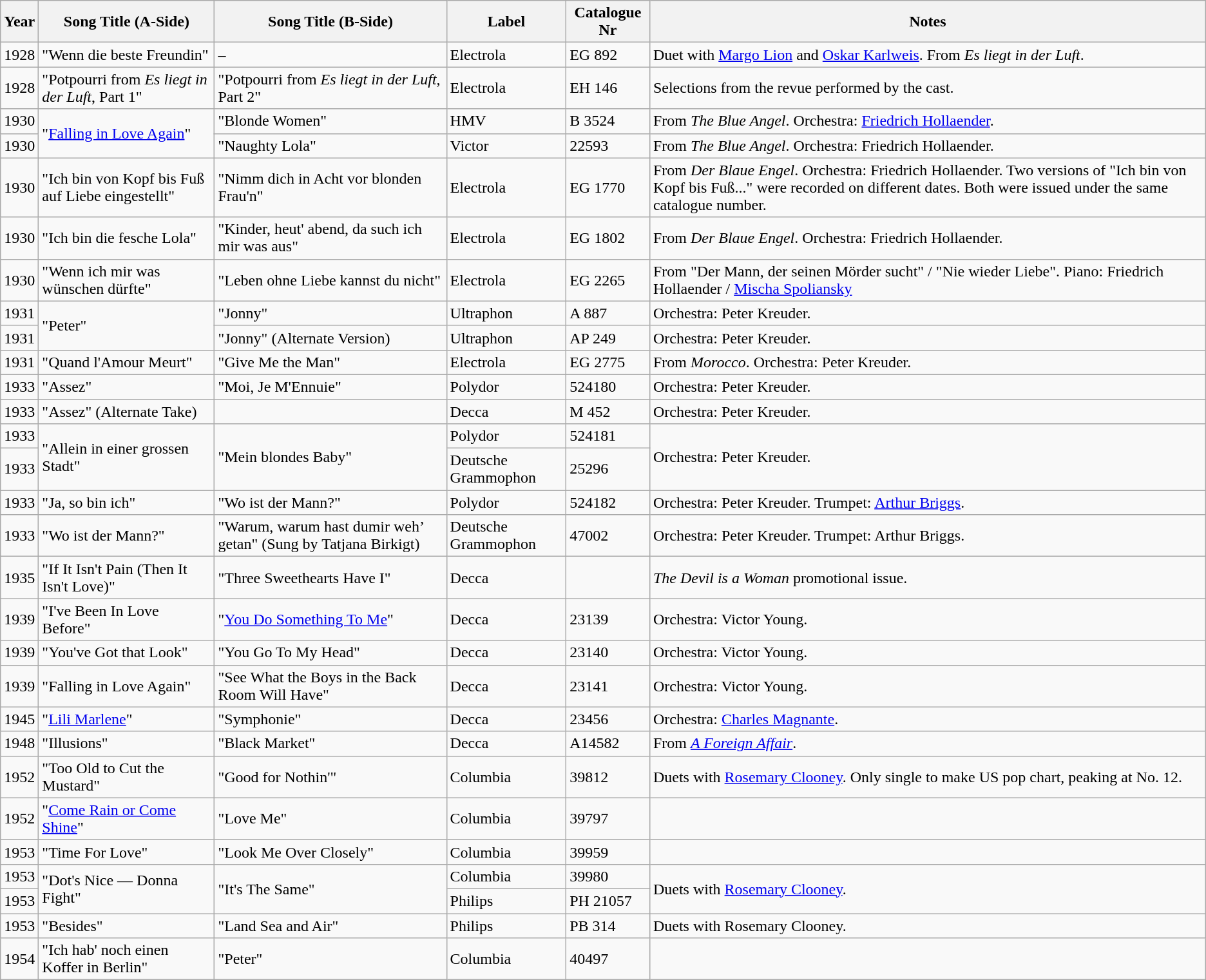<table class="wikitable sortable">
<tr>
<th>Year</th>
<th>Song Title (A-Side)</th>
<th>Song Title (B-Side)</th>
<th>Label</th>
<th>Catalogue Nr</th>
<th>Notes</th>
</tr>
<tr>
<td>1928</td>
<td>"Wenn die beste Freundin"</td>
<td>–</td>
<td>Electrola</td>
<td>EG 892</td>
<td>Duet with <a href='#'>Margo Lion</a> and <a href='#'>Oskar Karlweis</a>. From <em>Es liegt in der Luft</em>.</td>
</tr>
<tr>
<td>1928</td>
<td>"Potpourri from <em>Es liegt in der Luft</em>, Part 1"</td>
<td>"Potpourri from <em>Es liegt in der Luft</em>, Part 2"</td>
<td>Electrola</td>
<td>EH 146</td>
<td>Selections from the revue performed by the cast.</td>
</tr>
<tr>
<td>1930</td>
<td rowspan="2">"<a href='#'>Falling in Love Again</a>"</td>
<td>"Blonde Women"</td>
<td>HMV</td>
<td>B 3524</td>
<td>From <em>The Blue Angel</em>. Orchestra: <a href='#'>Friedrich Hollaender</a>.</td>
</tr>
<tr>
<td>1930</td>
<td>"Naughty Lola"</td>
<td>Victor</td>
<td>22593</td>
<td>From <em>The Blue Angel</em>. Orchestra: Friedrich Hollaender.</td>
</tr>
<tr>
<td>1930</td>
<td>"Ich bin von Kopf bis Fuß auf Liebe eingestellt"</td>
<td>"Nimm dich in Acht vor blonden Frau'n"</td>
<td>Electrola</td>
<td>EG 1770</td>
<td>From <em>Der Blaue Engel</em>. Orchestra: Friedrich Hollaender. Two versions of "Ich bin von Kopf bis Fuß..." were recorded on different dates. Both were issued under the same catalogue number.</td>
</tr>
<tr>
<td>1930</td>
<td>"Ich bin die fesche Lola"</td>
<td>"Kinder, heut' abend, da such ich mir was aus"</td>
<td>Electrola</td>
<td>EG 1802</td>
<td>From <em>Der Blaue Engel</em>. Orchestra: Friedrich Hollaender.</td>
</tr>
<tr>
<td>1930</td>
<td>"Wenn ich mir was wünschen dürfte"</td>
<td>"Leben ohne Liebe kannst du nicht"</td>
<td>Electrola</td>
<td>EG 2265</td>
<td>From "Der Mann, der seinen Mörder sucht" / "Nie wieder Liebe". Piano: Friedrich Hollaender / <a href='#'>Mischa Spoliansky</a></td>
</tr>
<tr>
<td>1931</td>
<td rowspan="2">"Peter"</td>
<td>"Jonny"</td>
<td>Ultraphon</td>
<td>A 887</td>
<td>Orchestra: Peter Kreuder.</td>
</tr>
<tr>
<td>1931</td>
<td>"Jonny" (Alternate Version)</td>
<td>Ultraphon</td>
<td>AP 249</td>
<td>Orchestra: Peter Kreuder.</td>
</tr>
<tr>
<td>1931</td>
<td>"Quand l'Amour Meurt"</td>
<td>"Give Me the Man"</td>
<td>Electrola</td>
<td>EG 2775</td>
<td>From <em>Morocco</em>. Orchestra: Peter Kreuder.</td>
</tr>
<tr>
<td>1933</td>
<td>"Assez"</td>
<td>"Moi, Je M'Ennuie"</td>
<td>Polydor</td>
<td>524180</td>
<td>Orchestra: Peter Kreuder.</td>
</tr>
<tr>
<td>1933</td>
<td>"Assez" (Alternate Take)</td>
<td></td>
<td>Decca</td>
<td>M 452</td>
<td>Orchestra: Peter Kreuder.</td>
</tr>
<tr>
<td>1933</td>
<td rowspan="2">"Allein in einer grossen Stadt"</td>
<td rowspan="2">"Mein blondes Baby"</td>
<td>Polydor</td>
<td>524181</td>
<td rowspan="2">Orchestra: Peter Kreuder.</td>
</tr>
<tr>
<td>1933</td>
<td>Deutsche Grammophon</td>
<td>25296</td>
</tr>
<tr>
<td>1933</td>
<td>"Ja, so bin ich"</td>
<td>"Wo ist der Mann?"</td>
<td>Polydor</td>
<td>524182</td>
<td>Orchestra: Peter Kreuder. Trumpet: <a href='#'>Arthur Briggs</a>.</td>
</tr>
<tr>
<td>1933</td>
<td>"Wo ist der Mann?"</td>
<td>"Warum, warum hast dumir weh’ getan" (Sung by Tatjana Birkigt)</td>
<td>Deutsche Grammophon</td>
<td>47002</td>
<td>Orchestra: Peter Kreuder. Trumpet: Arthur Briggs.</td>
</tr>
<tr>
<td>1935</td>
<td>"If It Isn't Pain (Then It Isn't Love)"</td>
<td>"Three Sweethearts Have I"</td>
<td>Decca</td>
<td></td>
<td><em>The Devil is a Woman</em> promotional issue.</td>
</tr>
<tr>
<td>1939</td>
<td>"I've Been In Love Before"</td>
<td>"<a href='#'>You Do Something To Me</a>"</td>
<td>Decca</td>
<td>23139</td>
<td>Orchestra: Victor Young.</td>
</tr>
<tr>
<td>1939</td>
<td>"You've Got that Look"</td>
<td>"You Go To My Head"</td>
<td>Decca</td>
<td>23140</td>
<td>Orchestra: Victor Young.</td>
</tr>
<tr>
<td>1939</td>
<td>"Falling in Love Again"</td>
<td>"See What the Boys in the Back Room Will Have"</td>
<td>Decca</td>
<td>23141</td>
<td>Orchestra: Victor Young.</td>
</tr>
<tr>
<td>1945</td>
<td>"<a href='#'>Lili Marlene</a>"</td>
<td>"Symphonie"</td>
<td>Decca</td>
<td>23456</td>
<td>Orchestra: <a href='#'>Charles Magnante</a>.</td>
</tr>
<tr>
<td>1948</td>
<td>"Illusions"</td>
<td>"Black Market"</td>
<td>Decca</td>
<td>A14582</td>
<td>From <em><a href='#'>A Foreign Affair</a></em>.</td>
</tr>
<tr>
<td>1952</td>
<td>"Too Old to Cut the Mustard"</td>
<td>"Good for Nothin'"</td>
<td>Columbia</td>
<td>39812</td>
<td>Duets with <a href='#'>Rosemary Clooney</a>. Only single to make US pop chart, peaking at No. 12.</td>
</tr>
<tr>
<td>1952</td>
<td>"<a href='#'>Come Rain or Come Shine</a>"</td>
<td>"Love Me"</td>
<td>Columbia</td>
<td>39797</td>
<td></td>
</tr>
<tr>
<td>1953</td>
<td>"Time For Love"</td>
<td>"Look Me Over Closely"</td>
<td>Columbia</td>
<td>39959</td>
<td></td>
</tr>
<tr>
<td>1953</td>
<td rowspan="2">"Dot's Nice — Donna Fight"</td>
<td rowspan="2">"It's The Same"</td>
<td>Columbia</td>
<td>39980</td>
<td rowspan="2">Duets with <a href='#'>Rosemary Clooney</a>.</td>
</tr>
<tr>
<td>1953</td>
<td>Philips</td>
<td>PH 21057</td>
</tr>
<tr>
<td>1953</td>
<td>"Besides"</td>
<td>"Land Sea and Air"</td>
<td>Philips</td>
<td>PB 314</td>
<td>Duets with Rosemary Clooney.</td>
</tr>
<tr>
<td>1954</td>
<td>"Ich hab' noch einen Koffer in Berlin"</td>
<td>"Peter"</td>
<td>Columbia</td>
<td>40497</td>
<td></td>
</tr>
</table>
